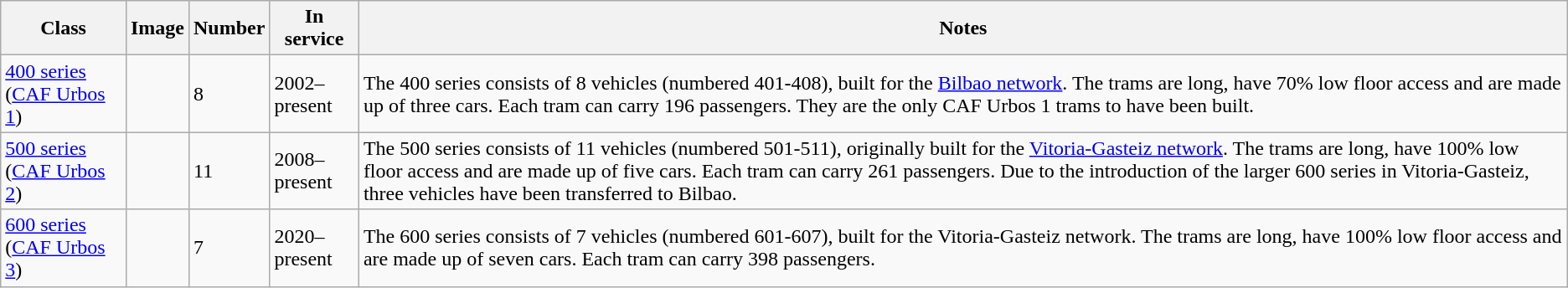<table class="wikitable" style="font-size: 100%;">
<tr>
<th>Class</th>
<th>Image</th>
<th>Number</th>
<th>In service</th>
<th>Notes</th>
</tr>
<tr>
<td><a href='#'>400 series</a> (<a href='#'>CAF Urbos 1</a>)</td>
<td></td>
<td>8</td>
<td>2002–present</td>
<td>The 400 series consists of 8 vehicles (numbered 401-408), built for the <a href='#'>Bilbao network</a>. The trams are  long, have 70% low floor access and are made up of three cars. Each tram can carry 196 passengers. They are the only CAF Urbos 1 trams to have been built.</td>
</tr>
<tr>
<td><a href='#'>500 series</a> (<a href='#'>CAF Urbos 2</a>)</td>
<td></td>
<td>11</td>
<td>2008–present</td>
<td>The 500 series consists of 11 vehicles (numbered 501-511), originally built for the <a href='#'>Vitoria-Gasteiz network</a>. The trams are  long, have 100% low floor access and are made up of five cars. Each tram can carry 261 passengers. Due to the introduction of the larger 600 series in Vitoria-Gasteiz, three vehicles have been transferred to Bilbao.</td>
</tr>
<tr>
<td><a href='#'>600 series</a> (<a href='#'>CAF Urbos 3</a>)</td>
<td></td>
<td>7</td>
<td>2020–present</td>
<td>The 600 series consists of 7 vehicles (numbered 601-607), built for the Vitoria-Gasteiz network. The trams are  long, have 100% low floor access and are made up of seven cars. Each tram can carry 398 passengers.</td>
</tr>
</table>
